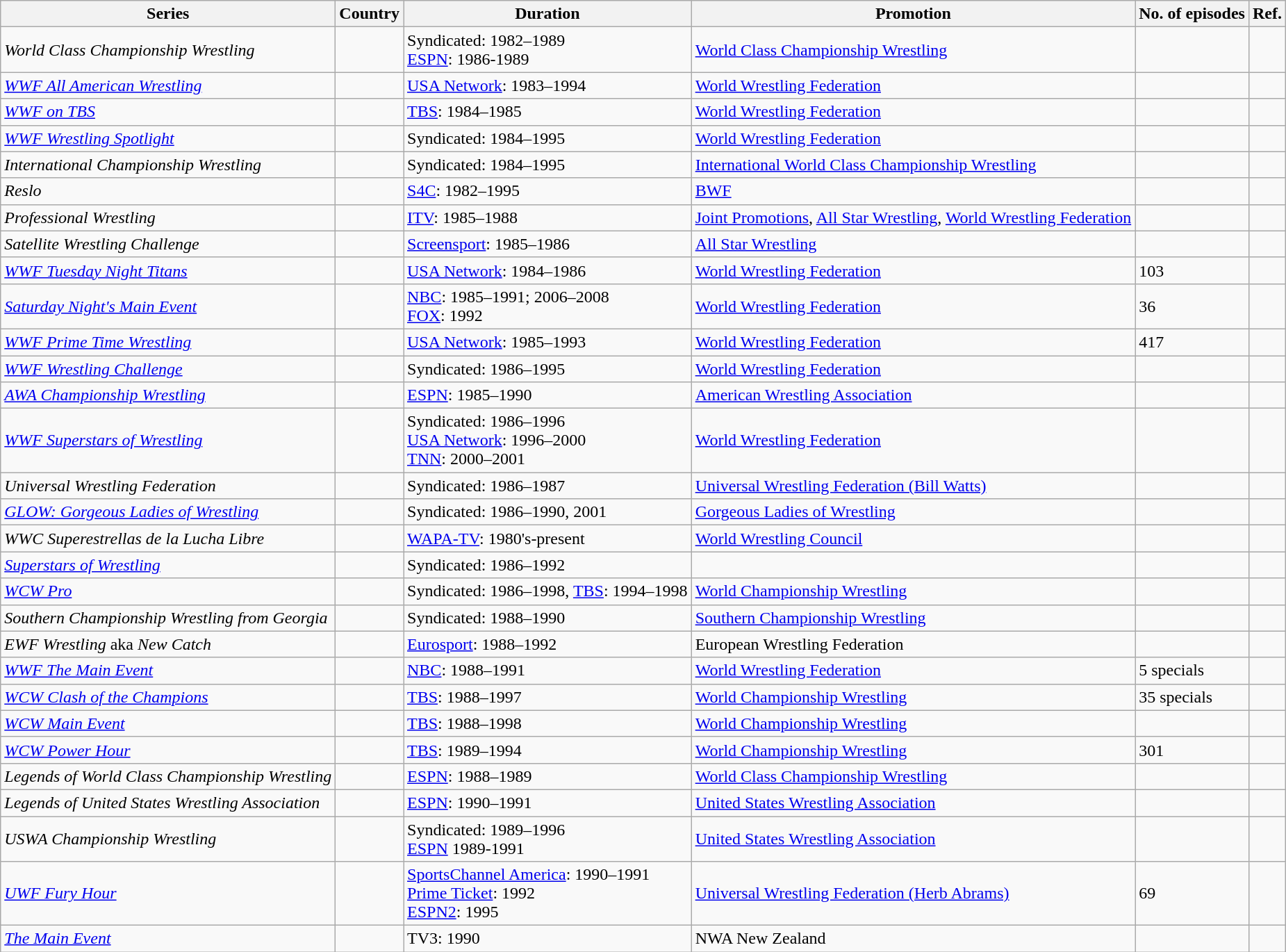<table class="wikitable sortable">
<tr>
<th>Series</th>
<th>Country</th>
<th>Duration</th>
<th>Promotion</th>
<th>No. of episodes</th>
<th>Ref.</th>
</tr>
<tr>
<td><em>World Class Championship Wrestling</em></td>
<td></td>
<td>Syndicated: 1982–1989<br><a href='#'>ESPN</a>: 1986-1989</td>
<td><a href='#'>World Class Championship Wrestling</a></td>
<td></td>
<td></td>
</tr>
<tr>
<td><a href='#'><em>WWF All American Wrestling</em></a></td>
<td></td>
<td><a href='#'>USA Network</a>: 1983–1994</td>
<td><a href='#'>World Wrestling Federation</a></td>
<td></td>
<td></td>
</tr>
<tr>
<td><a href='#'><em>WWF on TBS</em></a></td>
<td></td>
<td><a href='#'>TBS</a>: 1984–1985</td>
<td><a href='#'>World Wrestling Federation</a></td>
<td></td>
<td></td>
</tr>
<tr>
<td><em><a href='#'>WWF Wrestling Spotlight</a></em></td>
<td></td>
<td>Syndicated: 1984–1995</td>
<td><a href='#'>World Wrestling Federation</a></td>
<td></td>
<td></td>
</tr>
<tr>
<td><em>International Championship Wrestling</em></td>
<td></td>
<td>Syndicated: 1984–1995</td>
<td><a href='#'>International World Class Championship Wrestling</a></td>
<td></td>
<td></td>
</tr>
<tr>
<td><em>Reslo</em></td>
<td></td>
<td><a href='#'>S4C</a>: 1982–1995</td>
<td><a href='#'>BWF</a></td>
<td></td>
<td></td>
</tr>
<tr>
<td><em>Professional Wrestling</em></td>
<td></td>
<td><a href='#'>ITV</a>: 1985–1988</td>
<td><a href='#'>Joint Promotions</a>, <a href='#'>All Star Wrestling</a>, <a href='#'>World Wrestling Federation</a></td>
<td></td>
<td></td>
</tr>
<tr>
<td><em>Satellite Wrestling Challenge</em></td>
<td></td>
<td><a href='#'>Screensport</a>: 1985–1986</td>
<td><a href='#'>All Star Wrestling</a></td>
<td></td>
<td></td>
</tr>
<tr>
<td><a href='#'><em>WWF Tuesday Night Titans</em></a></td>
<td></td>
<td><a href='#'>USA Network</a>: 1984–1986</td>
<td><a href='#'>World Wrestling Federation</a></td>
<td>103</td>
<td></td>
</tr>
<tr>
<td><em><a href='#'>Saturday Night's Main Event</a></em></td>
<td></td>
<td><a href='#'>NBC</a>: 1985–1991; 2006–2008<br><a href='#'>FOX</a>: 1992</td>
<td><a href='#'>World Wrestling Federation</a></td>
<td>36</td>
<td></td>
</tr>
<tr>
<td><em><a href='#'>WWF Prime Time Wrestling</a></em></td>
<td></td>
<td><a href='#'>USA Network</a>: 1985–1993</td>
<td><a href='#'>World Wrestling Federation</a></td>
<td>417</td>
<td></td>
</tr>
<tr>
<td><em><a href='#'>WWF Wrestling Challenge</a></em></td>
<td></td>
<td>Syndicated: 1986–1995</td>
<td><a href='#'>World Wrestling Federation</a></td>
<td></td>
<td></td>
</tr>
<tr>
<td><em><a href='#'>AWA Championship Wrestling</a></em></td>
<td></td>
<td><a href='#'>ESPN</a>: 1985–1990</td>
<td><a href='#'>American Wrestling Association</a></td>
<td></td>
<td></td>
</tr>
<tr>
<td><em><a href='#'>WWF Superstars of Wrestling</a></em></td>
<td></td>
<td>Syndicated: 1986–1996<br><a href='#'>USA Network</a>: 1996–2000<br><a href='#'>TNN</a>: 2000–2001</td>
<td><a href='#'>World Wrestling Federation</a></td>
<td></td>
<td></td>
</tr>
<tr>
<td><em>Universal Wrestling Federation</em></td>
<td></td>
<td>Syndicated: 1986–1987</td>
<td><a href='#'>Universal Wrestling Federation (Bill Watts)</a></td>
<td></td>
<td></td>
</tr>
<tr>
<td><em><a href='#'>GLOW: Gorgeous Ladies of Wrestling</a></em></td>
<td></td>
<td>Syndicated: 1986–1990, 2001</td>
<td><a href='#'>Gorgeous Ladies of Wrestling</a></td>
<td></td>
<td></td>
</tr>
<tr>
<td><em>WWC Superestrellas de la Lucha Libre</em></td>
<td></td>
<td><a href='#'>WAPA-TV</a>: 1980's-present</td>
<td><a href='#'>World Wrestling Council</a></td>
<td></td>
<td></td>
</tr>
<tr>
<td><em><a href='#'>Superstars of Wrestling</a></em></td>
<td></td>
<td>Syndicated: 1986–1992</td>
<td></td>
<td></td>
<td></td>
</tr>
<tr>
<td><em><a href='#'>WCW Pro</a></em></td>
<td></td>
<td>Syndicated: 1986–1998, <a href='#'>TBS</a>: 1994–1998</td>
<td><a href='#'>World Championship Wrestling</a></td>
<td></td>
<td></td>
</tr>
<tr>
<td><em>Southern Championship Wrestling from Georgia</em></td>
<td></td>
<td>Syndicated: 1988–1990</td>
<td><a href='#'>Southern Championship Wrestling</a></td>
<td></td>
<td></td>
</tr>
<tr>
<td><em>EWF Wrestling</em> aka <em>New Catch</em></td>
<td></td>
<td><a href='#'>Eurosport</a>: 1988–1992</td>
<td>European Wrestling Federation</td>
<td></td>
<td></td>
</tr>
<tr>
<td><em><a href='#'>WWF The Main Event</a></em></td>
<td></td>
<td><a href='#'>NBC</a>: 1988–1991</td>
<td><a href='#'>World Wrestling Federation</a></td>
<td>5 specials</td>
<td></td>
</tr>
<tr>
<td><a href='#'><em>WCW Clash of the Champions</em></a></td>
<td></td>
<td><a href='#'>TBS</a>: 1988–1997</td>
<td><a href='#'>World Championship Wrestling</a></td>
<td>35 specials</td>
<td></td>
</tr>
<tr>
<td><em><a href='#'>WCW Main Event</a></em></td>
<td></td>
<td><a href='#'>TBS</a>: 1988–1998</td>
<td><a href='#'>World Championship Wrestling</a></td>
<td></td>
<td></td>
</tr>
<tr>
<td><em><a href='#'>WCW Power Hour</a></em></td>
<td></td>
<td><a href='#'>TBS</a>: 1989–1994</td>
<td><a href='#'>World Championship Wrestling</a></td>
<td>301</td>
<td></td>
</tr>
<tr>
<td><em>Legends of World Class Championship Wrestling</em></td>
<td></td>
<td><a href='#'>ESPN</a>: 1988–1989</td>
<td><a href='#'>World Class Championship Wrestling</a></td>
<td></td>
<td></td>
</tr>
<tr>
<td><em>Legends of United States Wrestling Association</em></td>
<td></td>
<td><a href='#'>ESPN</a>: 1990–1991</td>
<td><a href='#'>United States Wrestling Association</a></td>
<td></td>
<td></td>
</tr>
<tr>
<td><em>USWA Championship Wrestling</em></td>
<td></td>
<td>Syndicated: 1989–1996<br><a href='#'>ESPN</a> 1989-1991</td>
<td><a href='#'>United States Wrestling Association</a></td>
<td></td>
<td></td>
</tr>
<tr>
<td><em><a href='#'>UWF Fury Hour</a></em></td>
<td></td>
<td><a href='#'>SportsChannel America</a>: 1990–1991<br><a href='#'>Prime Ticket</a>: 1992<br><a href='#'>ESPN2</a>: 1995</td>
<td><a href='#'>Universal Wrestling Federation (Herb Abrams)</a></td>
<td>69</td>
<td></td>
</tr>
<tr>
<td><a href='#'><em>The Main Event</em></a></td>
<td></td>
<td>TV3: 1990</td>
<td>NWA New Zealand</td>
<td></td>
<td></td>
</tr>
</table>
